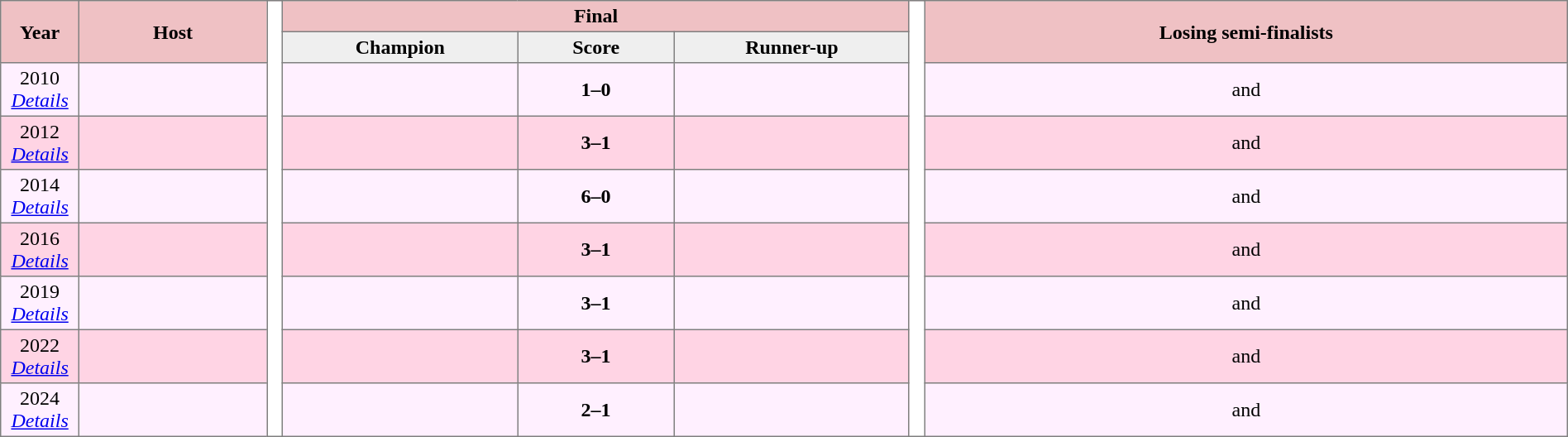<table border=1 style="border-collapse:collapse; text-align:center;" cellpadding=3 cellspacing=0 width=100%>
<tr bgcolor="#EFC1C4">
<th rowspan=2 width=5%>Year</th>
<th rowspan=2 width=12%>Host</th>
<th width=1% rowspan=9 bgcolor=ffffff></th>
<th colspan=3>Final</th>
<th width=1% rowspan=9 bgcolor=ffffff></th>
<th colspan="3" rowspan="2">Losing semi-finalists</th>
</tr>
<tr bgcolor=#EFEFEF>
<th width="15%">Champion</th>
<th width="10%">Score</th>
<th width="15%">Runner-up</th>
</tr>
<tr align=center bgcolor="#fff0ff">
<td>2010<br><em><a href='#'>Details</a></em></td>
<td></td>
<td><strong></strong></td>
<td><strong>1–0</strong></td>
<td></td>
<td colspan="3"> and </td>
</tr>
<tr align=center bgcolor="#FFD4E4">
<td>2012<br><em><a href='#'>Details</a></em></td>
<td></td>
<td><strong></strong></td>
<td><strong>3–1</strong></td>
<td></td>
<td colspan="3"> and </td>
</tr>
<tr align=center bgcolor="#fff0ff">
<td>2014<br><em><a href='#'>Details</a></em></td>
<td></td>
<td><strong></strong></td>
<td><strong>6–0</strong></td>
<td></td>
<td colspan="3"> and </td>
</tr>
<tr align=center bgcolor="#FFD4E4">
<td>2016<br><em><a href='#'>Details</a></em></td>
<td></td>
<td><strong></strong></td>
<td><strong>3–1</strong></td>
<td></td>
<td colspan="3"> and </td>
</tr>
<tr align=center bgcolor="#fff0ff">
<td>2019<br><em><a href='#'>Details</a></em></td>
<td></td>
<td><strong></strong></td>
<td><strong>3–1</strong></td>
<td></td>
<td colspan="3"> and </td>
</tr>
<tr align=center bgcolor="#FFD4E4">
<td>2022<br><em><a href='#'>Details</a></em></td>
<td></td>
<td><strong></strong></td>
<td><strong>3–1</strong></td>
<td></td>
<td colspan="3"> and </td>
</tr>
<tr align=center bgcolor="#fff0ff">
<td>2024<br><em><a href='#'>Details</a></em></td>
<td></td>
<td><strong></strong></td>
<td><strong>2–1</strong></td>
<td></td>
<td colspan="3"> and </td>
</tr>
</table>
